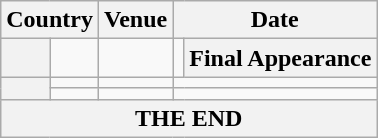<table class="wikitable mw-collapsible mw-collapsed">
<tr>
<th colspan="2">Country</th>
<th>Venue</th>
<th colspan="2">Date</th>
</tr>
<tr>
<th></th>
<td></td>
<td></td>
<td></td>
<th>Final Appearance</th>
</tr>
<tr>
<th rowspan="2"></th>
<td></td>
<td></td>
<td colspan="2"></td>
</tr>
<tr>
<td></td>
<td></td>
<td colspan="2"></td>
</tr>
<tr>
<th colspan="5">THE END</th>
</tr>
</table>
